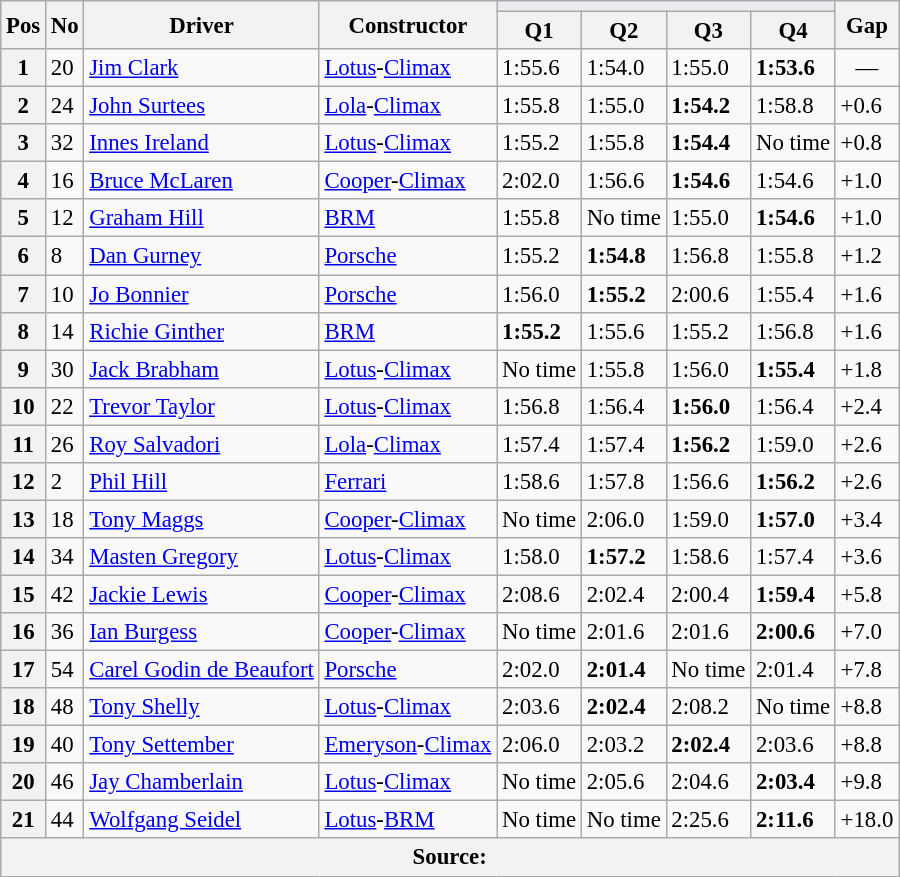<table class="wikitable sortable" style="font-size: 95%;">
<tr>
<th rowspan="2">Pos</th>
<th rowspan="2">No</th>
<th rowspan="2">Driver</th>
<th rowspan="2">Constructor</th>
<th colspan="4" style="background:#eaecf0; text-align:center;"></th>
<th rowspan="2">Gap</th>
</tr>
<tr>
<th>Q1</th>
<th>Q2</th>
<th>Q3</th>
<th>Q4</th>
</tr>
<tr>
<th>1</th>
<td>20</td>
<td> <a href='#'>Jim Clark</a></td>
<td><a href='#'>Lotus</a>-<a href='#'>Climax</a></td>
<td>1:55.6</td>
<td>1:54.0</td>
<td>1:55.0</td>
<td><strong>1:53.6</strong></td>
<td align="center">—</td>
</tr>
<tr>
<th>2</th>
<td>24</td>
<td> <a href='#'>John Surtees</a></td>
<td><a href='#'>Lola</a>-<a href='#'>Climax</a></td>
<td>1:55.8</td>
<td>1:55.0</td>
<td><strong>1:54.2</strong></td>
<td>1:58.8</td>
<td>+0.6</td>
</tr>
<tr>
<th>3</th>
<td>32</td>
<td> <a href='#'>Innes Ireland</a></td>
<td><a href='#'>Lotus</a>-<a href='#'>Climax</a></td>
<td>1:55.2</td>
<td>1:55.8</td>
<td><strong>1:54.4</strong></td>
<td>No time</td>
<td>+0.8</td>
</tr>
<tr>
<th>4</th>
<td>16</td>
<td> <a href='#'>Bruce McLaren</a></td>
<td><a href='#'>Cooper</a>-<a href='#'>Climax</a></td>
<td>2:02.0</td>
<td>1:56.6</td>
<td><strong>1:54.6</strong></td>
<td>1:54.6</td>
<td>+1.0</td>
</tr>
<tr>
<th>5</th>
<td>12</td>
<td> <a href='#'>Graham Hill</a></td>
<td><a href='#'>BRM</a></td>
<td>1:55.8</td>
<td>No time</td>
<td>1:55.0</td>
<td><strong>1:54.6</strong></td>
<td>+1.0</td>
</tr>
<tr>
<th>6</th>
<td>8</td>
<td> <a href='#'>Dan Gurney</a></td>
<td><a href='#'>Porsche</a></td>
<td>1:55.2</td>
<td><strong>1:54.8</strong></td>
<td>1:56.8</td>
<td>1:55.8</td>
<td>+1.2</td>
</tr>
<tr>
<th>7</th>
<td>10</td>
<td> <a href='#'>Jo Bonnier</a></td>
<td><a href='#'>Porsche</a></td>
<td>1:56.0</td>
<td><strong>1:55.2</strong></td>
<td>2:00.6</td>
<td>1:55.4</td>
<td>+1.6</td>
</tr>
<tr>
<th>8</th>
<td>14</td>
<td> <a href='#'>Richie Ginther</a></td>
<td><a href='#'>BRM</a></td>
<td><strong>1:55.2</strong></td>
<td>1:55.6</td>
<td>1:55.2</td>
<td>1:56.8</td>
<td>+1.6</td>
</tr>
<tr>
<th>9</th>
<td>30</td>
<td> <a href='#'>Jack Brabham</a></td>
<td><a href='#'>Lotus</a>-<a href='#'>Climax</a></td>
<td>No time</td>
<td>1:55.8</td>
<td>1:56.0</td>
<td><strong>1:55.4</strong></td>
<td>+1.8</td>
</tr>
<tr>
<th>10</th>
<td>22</td>
<td> <a href='#'>Trevor Taylor</a></td>
<td><a href='#'>Lotus</a>-<a href='#'>Climax</a></td>
<td>1:56.8</td>
<td>1:56.4</td>
<td><strong>1:56.0</strong></td>
<td>1:56.4</td>
<td>+2.4</td>
</tr>
<tr>
<th>11</th>
<td>26</td>
<td> <a href='#'>Roy Salvadori</a></td>
<td><a href='#'>Lola</a>-<a href='#'>Climax</a></td>
<td>1:57.4</td>
<td>1:57.4</td>
<td><strong>1:56.2</strong></td>
<td>1:59.0</td>
<td>+2.6</td>
</tr>
<tr>
<th>12</th>
<td>2</td>
<td> <a href='#'>Phil Hill</a></td>
<td><a href='#'>Ferrari</a></td>
<td>1:58.6</td>
<td>1:57.8</td>
<td>1:56.6</td>
<td><strong>1:56.2</strong></td>
<td>+2.6</td>
</tr>
<tr>
<th>13</th>
<td>18</td>
<td> <a href='#'>Tony Maggs</a></td>
<td><a href='#'>Cooper</a>-<a href='#'>Climax</a></td>
<td>No time</td>
<td>2:06.0</td>
<td>1:59.0</td>
<td><strong>1:57.0</strong></td>
<td>+3.4</td>
</tr>
<tr>
<th>14</th>
<td>34</td>
<td> <a href='#'>Masten Gregory</a></td>
<td><a href='#'>Lotus</a>-<a href='#'>Climax</a></td>
<td>1:58.0</td>
<td><strong>1:57.2</strong></td>
<td>1:58.6</td>
<td>1:57.4</td>
<td>+3.6</td>
</tr>
<tr>
<th>15</th>
<td>42</td>
<td> <a href='#'>Jackie Lewis</a></td>
<td><a href='#'>Cooper</a>-<a href='#'>Climax</a></td>
<td>2:08.6</td>
<td>2:02.4</td>
<td>2:00.4</td>
<td><strong>1:59.4</strong></td>
<td>+5.8</td>
</tr>
<tr>
<th>16</th>
<td>36</td>
<td> <a href='#'>Ian Burgess</a></td>
<td><a href='#'>Cooper</a>-<a href='#'>Climax</a></td>
<td>No time</td>
<td>2:01.6</td>
<td>2:01.6</td>
<td><strong>2:00.6</strong></td>
<td>+7.0</td>
</tr>
<tr>
<th>17</th>
<td>54</td>
<td> <a href='#'>Carel Godin de Beaufort</a></td>
<td><a href='#'>Porsche</a></td>
<td>2:02.0</td>
<td><strong>2:01.4</strong></td>
<td>No time</td>
<td>2:01.4</td>
<td>+7.8</td>
</tr>
<tr>
<th>18</th>
<td>48</td>
<td> <a href='#'>Tony Shelly</a></td>
<td><a href='#'>Lotus</a>-<a href='#'>Climax</a></td>
<td>2:03.6</td>
<td><strong>2:02.4</strong></td>
<td>2:08.2</td>
<td>No time</td>
<td>+8.8</td>
</tr>
<tr>
<th>19</th>
<td>40</td>
<td> <a href='#'>Tony Settember</a></td>
<td><a href='#'>Emeryson</a>-<a href='#'>Climax</a></td>
<td>2:06.0</td>
<td>2:03.2</td>
<td><strong>2:02.4</strong></td>
<td>2:03.6</td>
<td>+8.8</td>
</tr>
<tr>
<th>20</th>
<td>46</td>
<td> <a href='#'>Jay Chamberlain</a></td>
<td><a href='#'>Lotus</a>-<a href='#'>Climax</a></td>
<td>No time</td>
<td>2:05.6</td>
<td>2:04.6</td>
<td><strong>2:03.4</strong></td>
<td>+9.8</td>
</tr>
<tr>
<th>21</th>
<td>44</td>
<td> <a href='#'>Wolfgang Seidel</a></td>
<td><a href='#'>Lotus</a>-<a href='#'>BRM</a></td>
<td>No time</td>
<td>No time</td>
<td>2:25.6</td>
<td><strong>2:11.6</strong></td>
<td>+18.0</td>
</tr>
<tr>
<th colspan="9">Source:</th>
</tr>
</table>
